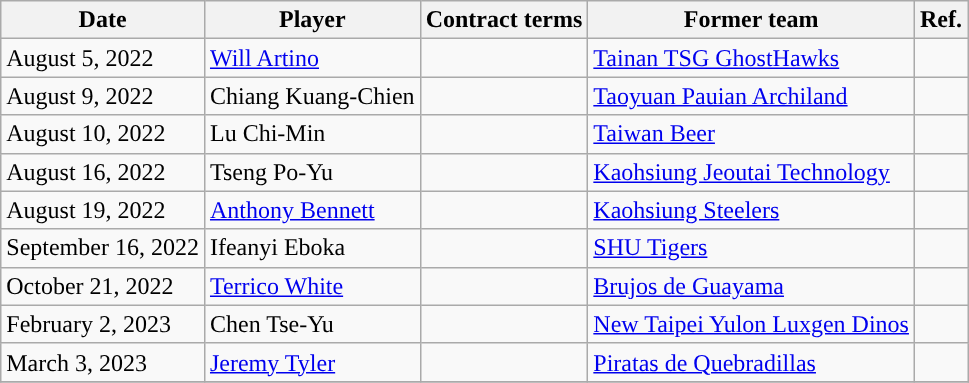<table class="wikitable">
<tr>
<th>Date</th>
<th>Player</th>
<th>Contract terms</th>
<th>Former team</th>
<th>Ref.</th>
</tr>
<tr>
<td>August 5, 2022</td>
<td><a href='#'>Will Artino</a></td>
<td></td>
<td><a href='#'>Tainan TSG GhostHawks</a></td>
<td></td>
</tr>
<tr>
<td>August 9, 2022</td>
<td>Chiang Kuang-Chien</td>
<td></td>
<td><a href='#'>Taoyuan Pauian Archiland</a></td>
<td></td>
</tr>
<tr>
<td>August 10, 2022</td>
<td>Lu Chi-Min</td>
<td></td>
<td><a href='#'>Taiwan Beer</a></td>
<td></td>
</tr>
<tr>
<td>August 16, 2022</td>
<td>Tseng Po-Yu</td>
<td></td>
<td><a href='#'>Kaohsiung Jeoutai Technology</a></td>
<td></td>
</tr>
<tr>
<td>August 19, 2022</td>
<td><a href='#'>Anthony Bennett</a></td>
<td></td>
<td><a href='#'>Kaohsiung Steelers</a></td>
<td></td>
</tr>
<tr>
<td>September 16, 2022</td>
<td>Ifeanyi Eboka</td>
<td></td>
<td><a href='#'>SHU Tigers</a></td>
<td></td>
</tr>
<tr>
<td>October 21, 2022</td>
<td><a href='#'>Terrico White</a></td>
<td></td>
<td><a href='#'>Brujos de Guayama</a></td>
<td></td>
</tr>
<tr>
<td>February 2, 2023</td>
<td>Chen Tse-Yu</td>
<td></td>
<td><a href='#'>New Taipei Yulon Luxgen Dinos</a></td>
<td></td>
</tr>
<tr>
<td>March 3, 2023</td>
<td><a href='#'>Jeremy Tyler</a></td>
<td></td>
<td><a href='#'>Piratas de Quebradillas</a></td>
<td></td>
</tr>
<tr>
</tr>
</table>
